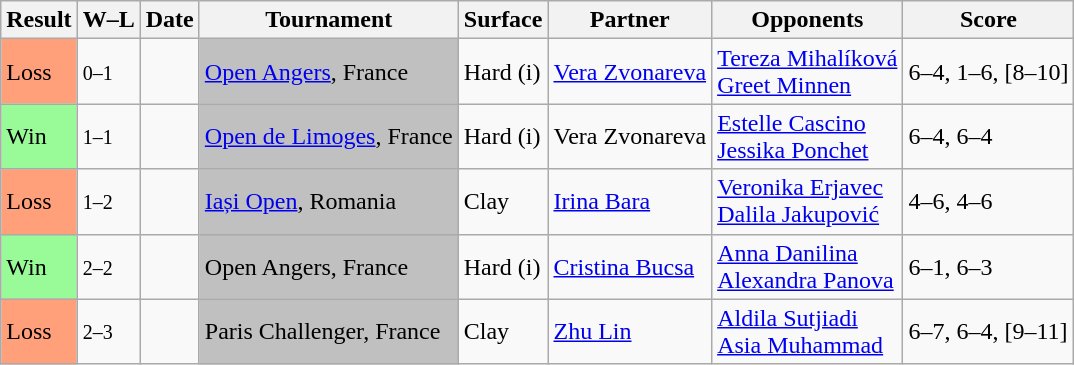<table class="sortable wikitable">
<tr>
<th>Result</th>
<th class="unsortable">W–L</th>
<th>Date</th>
<th>Tournament</th>
<th>Surface</th>
<th>Partner</th>
<th>Opponents</th>
<th class="unsortable">Score</th>
</tr>
<tr>
<td style="background:#ffa07a;">Loss</td>
<td><small>0–1</small></td>
<td><a href='#'></a></td>
<td bgcolor="silver"><a href='#'>Open Angers</a>, France</td>
<td>Hard (i)</td>
<td> <a href='#'>Vera Zvonareva</a></td>
<td> <a href='#'>Tereza Mihalíková</a> <br>  <a href='#'>Greet Minnen</a></td>
<td>6–4, 1–6, [8–10]</td>
</tr>
<tr>
<td style="background:#98fb98;">Win</td>
<td><small>1–1</small></td>
<td><a href='#'></a></td>
<td bgcolor="silver"><a href='#'>Open de Limoges</a>, France</td>
<td>Hard (i)</td>
<td> Vera Zvonareva</td>
<td> <a href='#'>Estelle Cascino</a> <br>  <a href='#'>Jessika Ponchet</a></td>
<td>6–4, 6–4</td>
</tr>
<tr>
<td style="background:#ffa07a;">Loss</td>
<td><small>1–2</small></td>
<td><a href='#'></a></td>
<td bgcolor=silver><a href='#'>Iași Open</a>, Romania</td>
<td>Clay</td>
<td> <a href='#'>Irina Bara</a></td>
<td> <a href='#'>Veronika Erjavec</a> <br>  <a href='#'>Dalila Jakupović</a></td>
<td>4–6, 4–6</td>
</tr>
<tr>
<td style="background:#98fb98;">Win</td>
<td><small>2–2</small></td>
<td><a href='#'></a></td>
<td bgcolor="silver">Open Angers, France</td>
<td>Hard (i)</td>
<td> <a href='#'>Cristina Bucsa</a></td>
<td> <a href='#'>Anna Danilina</a> <br>  <a href='#'>Alexandra Panova</a></td>
<td>6–1, 6–3</td>
</tr>
<tr>
<td style="background:#ffa07a;">Loss</td>
<td><small>2–3</small></td>
<td><a href='#'></a></td>
<td bgcolor="silver">Paris Challenger, France</td>
<td>Clay</td>
<td> <a href='#'>Zhu Lin</a></td>
<td> <a href='#'>Aldila Sutjiadi</a> <br>  <a href='#'>Asia Muhammad</a></td>
<td>6–7, 6–4, [9–11]</td>
</tr>
</table>
